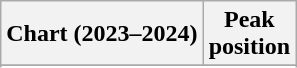<table class="wikitable sortable plainrowheaders" style="text-align:center">
<tr>
<th scope="col">Chart (2023–2024)</th>
<th scope="col">Peak<br>position</th>
</tr>
<tr>
</tr>
<tr>
</tr>
<tr>
</tr>
<tr>
</tr>
<tr>
</tr>
</table>
